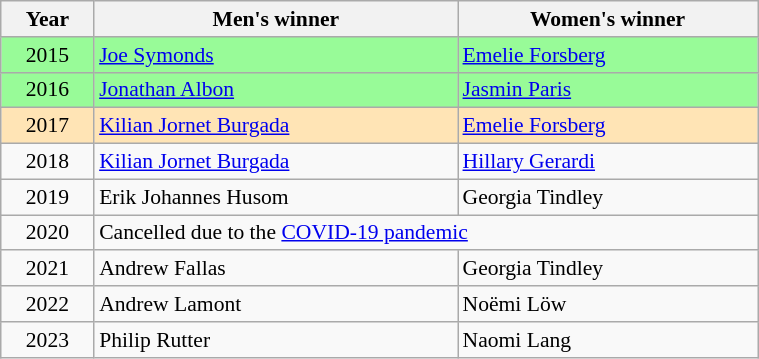<table class="wikitable" width=40% style="font-size:90%; text-align:left;">
<tr>
<th>Year</th>
<th>Men's winner</th>
<th>Women's winner</th>
</tr>
<tr bgcolor=palegreen>
<td align=center>2015</td>
<td> <a href='#'>Joe Symonds</a></td>
<td> <a href='#'>Emelie Forsberg</a></td>
</tr>
<tr bgcolor=palegreen>
<td align=center>2016</td>
<td> <a href='#'>Jonathan Albon</a></td>
<td> <a href='#'>Jasmin Paris</a></td>
</tr>
<tr bgcolor=moccasin>
<td align=center>2017</td>
<td> <a href='#'>Kilian Jornet Burgada</a></td>
<td> <a href='#'>Emelie Forsberg</a></td>
</tr>
<tr>
<td align=center>2018</td>
<td> <a href='#'>Kilian Jornet Burgada</a></td>
<td> <a href='#'>Hillary Gerardi</a></td>
</tr>
<tr>
<td align=center>2019</td>
<td> Erik Johannes Husom</td>
<td> Georgia Tindley</td>
</tr>
<tr>
<td align=center>2020</td>
<td colspan="2">Cancelled due to the <a href='#'>COVID-19 pandemic</a></td>
</tr>
<tr>
<td align=center>2021</td>
<td> Andrew Fallas</td>
<td> Georgia Tindley</td>
</tr>
<tr>
<td align=center>2022</td>
<td> Andrew Lamont</td>
<td> Noëmi Löw</td>
</tr>
<tr>
<td align=center>2023</td>
<td> Philip Rutter</td>
<td> Naomi Lang</td>
</tr>
</table>
